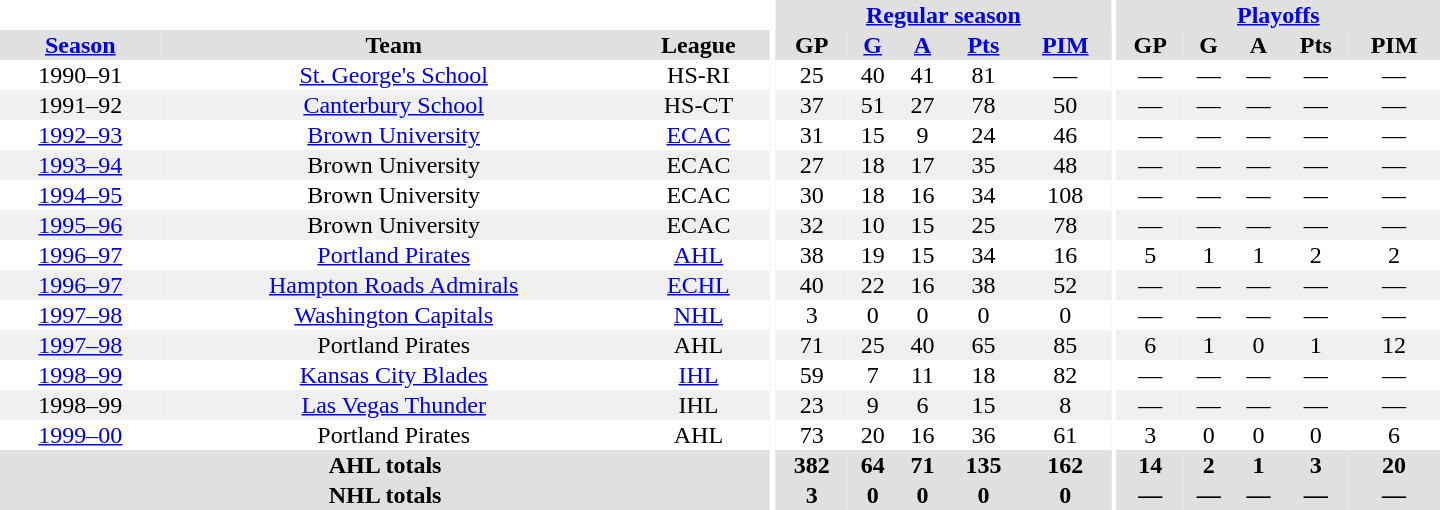<table border="0" cellpadding="1" cellspacing="0" style="text-align:center; width:60em">
<tr bgcolor="#e0e0e0">
<th colspan="3" bgcolor="#ffffff"></th>
<th rowspan="100" bgcolor="#ffffff"></th>
<th colspan="5"><a href='#'>Regular season</a></th>
<th rowspan="100" bgcolor="#ffffff"></th>
<th colspan="5"><a href='#'>Playoffs</a></th>
</tr>
<tr bgcolor="#e0e0e0">
<th><a href='#'>Season</a></th>
<th>Team</th>
<th>League</th>
<th>GP</th>
<th><a href='#'>G</a></th>
<th><a href='#'>A</a></th>
<th><a href='#'>Pts</a></th>
<th><a href='#'>PIM</a></th>
<th>GP</th>
<th>G</th>
<th>A</th>
<th>Pts</th>
<th>PIM</th>
</tr>
<tr>
<td>1990–91</td>
<td><a href='#'>St. George's School</a></td>
<td>HS-RI</td>
<td>25</td>
<td>40</td>
<td>41</td>
<td>81</td>
<td>—</td>
<td>—</td>
<td>—</td>
<td>—</td>
<td>—</td>
<td>—</td>
</tr>
<tr bgcolor="#f0f0f0">
<td>1991–92</td>
<td><a href='#'>Canterbury School</a></td>
<td>HS-CT</td>
<td>37</td>
<td>51</td>
<td>27</td>
<td>78</td>
<td>50</td>
<td>—</td>
<td>—</td>
<td>—</td>
<td>—</td>
<td>—</td>
</tr>
<tr>
<td><a href='#'>1992–93</a></td>
<td><a href='#'>Brown University</a></td>
<td><a href='#'>ECAC</a></td>
<td>31</td>
<td>15</td>
<td>9</td>
<td>24</td>
<td>46</td>
<td>—</td>
<td>—</td>
<td>—</td>
<td>—</td>
<td>—</td>
</tr>
<tr bgcolor="#f0f0f0">
<td><a href='#'>1993–94</a></td>
<td>Brown University</td>
<td>ECAC</td>
<td>27</td>
<td>18</td>
<td>17</td>
<td>35</td>
<td>48</td>
<td>—</td>
<td>—</td>
<td>—</td>
<td>—</td>
<td>—</td>
</tr>
<tr>
<td><a href='#'>1994–95</a></td>
<td>Brown University</td>
<td>ECAC</td>
<td>30</td>
<td>18</td>
<td>16</td>
<td>34</td>
<td>108</td>
<td>—</td>
<td>—</td>
<td>—</td>
<td>—</td>
<td>—</td>
</tr>
<tr bgcolor="#f0f0f0">
<td><a href='#'>1995–96</a></td>
<td>Brown University</td>
<td>ECAC</td>
<td>32</td>
<td>10</td>
<td>15</td>
<td>25</td>
<td>78</td>
<td>—</td>
<td>—</td>
<td>—</td>
<td>—</td>
<td>—</td>
</tr>
<tr>
<td><a href='#'>1996–97</a></td>
<td><a href='#'>Portland Pirates</a></td>
<td><a href='#'>AHL</a></td>
<td>38</td>
<td>19</td>
<td>15</td>
<td>34</td>
<td>16</td>
<td>5</td>
<td>1</td>
<td>1</td>
<td>2</td>
<td>2</td>
</tr>
<tr bgcolor="#f0f0f0">
<td><a href='#'>1996–97</a></td>
<td><a href='#'>Hampton Roads Admirals</a></td>
<td><a href='#'>ECHL</a></td>
<td>40</td>
<td>22</td>
<td>16</td>
<td>38</td>
<td>52</td>
<td>—</td>
<td>—</td>
<td>—</td>
<td>—</td>
<td>—</td>
</tr>
<tr>
<td><a href='#'>1997–98</a></td>
<td><a href='#'>Washington Capitals</a></td>
<td><a href='#'>NHL</a></td>
<td>3</td>
<td>0</td>
<td>0</td>
<td>0</td>
<td>0</td>
<td>—</td>
<td>—</td>
<td>—</td>
<td>—</td>
<td>—</td>
</tr>
<tr bgcolor="#f0f0f0">
<td><a href='#'>1997–98</a></td>
<td>Portland Pirates</td>
<td>AHL</td>
<td>71</td>
<td>25</td>
<td>40</td>
<td>65</td>
<td>85</td>
<td>6</td>
<td>1</td>
<td>0</td>
<td>1</td>
<td>12</td>
</tr>
<tr>
<td><a href='#'>1998–99</a></td>
<td><a href='#'>Kansas City Blades</a></td>
<td><a href='#'>IHL</a></td>
<td>59</td>
<td>7</td>
<td>11</td>
<td>18</td>
<td>82</td>
<td>—</td>
<td>—</td>
<td>—</td>
<td>—</td>
<td>—</td>
</tr>
<tr bgcolor="#f0f0f0">
<td>1998–99</td>
<td><a href='#'>Las Vegas Thunder</a></td>
<td>IHL</td>
<td>23</td>
<td>9</td>
<td>6</td>
<td>15</td>
<td>8</td>
<td>—</td>
<td>—</td>
<td>—</td>
<td>—</td>
<td>—</td>
</tr>
<tr>
<td><a href='#'>1999–00</a></td>
<td>Portland Pirates</td>
<td>AHL</td>
<td>73</td>
<td>20</td>
<td>16</td>
<td>36</td>
<td>61</td>
<td>3</td>
<td>0</td>
<td>0</td>
<td>0</td>
<td>6</td>
</tr>
<tr bgcolor="#e0e0e0">
<th colspan="3">AHL totals</th>
<th>382</th>
<th>64</th>
<th>71</th>
<th>135</th>
<th>162</th>
<th>14</th>
<th>2</th>
<th>1</th>
<th>3</th>
<th>20</th>
</tr>
<tr bgcolor="#e0e0e0">
<th colspan="3">NHL totals</th>
<th>3</th>
<th>0</th>
<th>0</th>
<th>0</th>
<th>0</th>
<th>—</th>
<th>—</th>
<th>—</th>
<th>—</th>
<th>—</th>
</tr>
</table>
